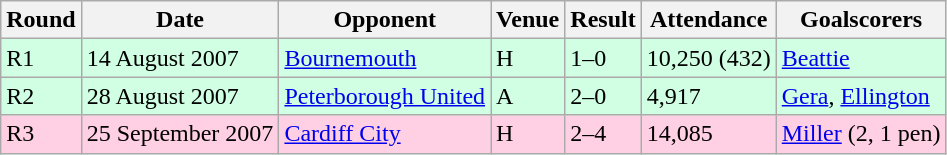<table class="wikitable">
<tr>
<th>Round</th>
<th>Date</th>
<th>Opponent</th>
<th>Venue</th>
<th>Result</th>
<th>Attendance</th>
<th>Goalscorers</th>
</tr>
<tr style="background-color: #d0ffe3;">
<td>R1</td>
<td>14 August 2007</td>
<td><a href='#'>Bournemouth</a></td>
<td>H</td>
<td>1–0</td>
<td>10,250 (432)</td>
<td><a href='#'>Beattie</a></td>
</tr>
<tr style="background-color: #d0ffe3;">
<td>R2</td>
<td>28 August 2007</td>
<td><a href='#'>Peterborough United</a></td>
<td>A</td>
<td>2–0</td>
<td>4,917</td>
<td><a href='#'>Gera</a>, <a href='#'>Ellington</a></td>
</tr>
<tr style="background-color: #ffd0e3;">
<td>R3</td>
<td>25 September 2007</td>
<td><a href='#'>Cardiff City</a></td>
<td>H</td>
<td>2–4</td>
<td>14,085</td>
<td><a href='#'>Miller</a> (2, 1 pen)</td>
</tr>
</table>
